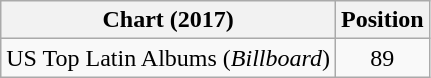<table class="wikitable">
<tr>
<th>Chart (2017)</th>
<th>Position</th>
</tr>
<tr>
<td>US Top Latin Albums (<em>Billboard</em>)</td>
<td align="center">89</td>
</tr>
</table>
